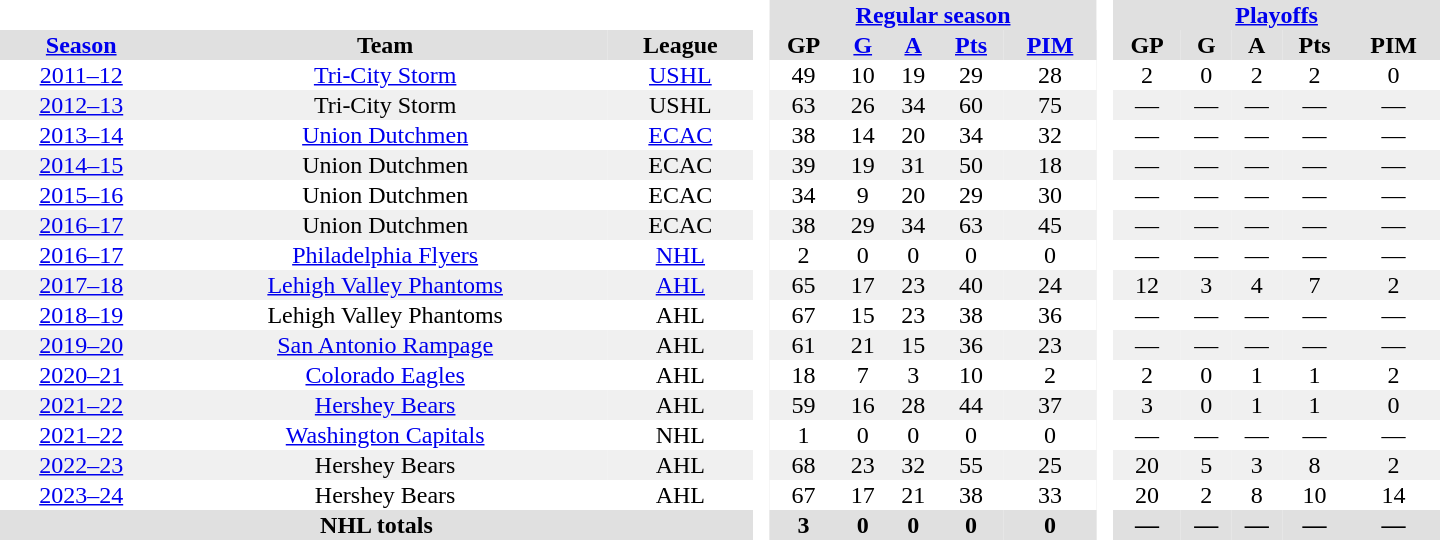<table border="0" cellpadding="1" cellspacing="0" style="text-align:center; width:60em;">
<tr style="background:#e0e0e0;">
<th colspan="3" bgcolor="#ffffff"> </th>
<th rowspan="99" bgcolor="#ffffff"> </th>
<th colspan="5"><a href='#'>Regular season</a></th>
<th rowspan="99" bgcolor="#ffffff"> </th>
<th colspan="5"><a href='#'>Playoffs</a></th>
</tr>
<tr style="background:#e0e0e0;">
<th><a href='#'>Season</a></th>
<th>Team</th>
<th>League</th>
<th>GP</th>
<th><a href='#'>G</a></th>
<th><a href='#'>A</a></th>
<th><a href='#'>Pts</a></th>
<th><a href='#'>PIM</a></th>
<th>GP</th>
<th>G</th>
<th>A</th>
<th>Pts</th>
<th>PIM</th>
</tr>
<tr>
<td><a href='#'>2011–12</a></td>
<td><a href='#'>Tri-City Storm</a></td>
<td><a href='#'>USHL</a></td>
<td>49</td>
<td>10</td>
<td>19</td>
<td>29</td>
<td>28</td>
<td>2</td>
<td>0</td>
<td>2</td>
<td>2</td>
<td>0</td>
</tr>
<tr bgcolor="#f0f0f0">
<td><a href='#'>2012–13</a></td>
<td>Tri-City Storm</td>
<td>USHL</td>
<td>63</td>
<td>26</td>
<td>34</td>
<td>60</td>
<td>75</td>
<td>—</td>
<td>—</td>
<td>—</td>
<td>—</td>
<td>—</td>
</tr>
<tr>
<td><a href='#'>2013–14</a></td>
<td><a href='#'>Union Dutchmen</a></td>
<td><a href='#'>ECAC</a></td>
<td>38</td>
<td>14</td>
<td>20</td>
<td>34</td>
<td>32</td>
<td>—</td>
<td>—</td>
<td>—</td>
<td>—</td>
<td>—</td>
</tr>
<tr bgcolor="#f0f0f0">
<td><a href='#'>2014–15</a></td>
<td>Union Dutchmen</td>
<td>ECAC</td>
<td>39</td>
<td>19</td>
<td>31</td>
<td>50</td>
<td>18</td>
<td>—</td>
<td>—</td>
<td>—</td>
<td>—</td>
<td>—</td>
</tr>
<tr>
<td><a href='#'>2015–16</a></td>
<td>Union Dutchmen</td>
<td>ECAC</td>
<td>34</td>
<td>9</td>
<td>20</td>
<td>29</td>
<td>30</td>
<td>—</td>
<td>—</td>
<td>—</td>
<td>—</td>
<td>—</td>
</tr>
<tr bgcolor="#f0f0f0">
<td><a href='#'>2016–17</a></td>
<td>Union Dutchmen</td>
<td>ECAC</td>
<td>38</td>
<td>29</td>
<td>34</td>
<td>63</td>
<td>45</td>
<td>—</td>
<td>—</td>
<td>—</td>
<td>—</td>
<td>—</td>
</tr>
<tr>
<td><a href='#'>2016–17</a></td>
<td><a href='#'>Philadelphia Flyers</a></td>
<td><a href='#'>NHL</a></td>
<td>2</td>
<td>0</td>
<td>0</td>
<td>0</td>
<td>0</td>
<td>—</td>
<td>—</td>
<td>—</td>
<td>—</td>
<td>—</td>
</tr>
<tr bgcolor="#f0f0f0">
<td><a href='#'>2017–18</a></td>
<td><a href='#'>Lehigh Valley Phantoms</a></td>
<td><a href='#'>AHL</a></td>
<td>65</td>
<td>17</td>
<td>23</td>
<td>40</td>
<td>24</td>
<td>12</td>
<td>3</td>
<td>4</td>
<td>7</td>
<td>2</td>
</tr>
<tr>
<td><a href='#'>2018–19</a></td>
<td>Lehigh Valley Phantoms</td>
<td>AHL</td>
<td>67</td>
<td>15</td>
<td>23</td>
<td>38</td>
<td>36</td>
<td>—</td>
<td>—</td>
<td>—</td>
<td>—</td>
<td>—</td>
</tr>
<tr bgcolor="#f0f0f0">
<td><a href='#'>2019–20</a></td>
<td><a href='#'>San Antonio Rampage</a></td>
<td>AHL</td>
<td>61</td>
<td>21</td>
<td>15</td>
<td>36</td>
<td>23</td>
<td>—</td>
<td>—</td>
<td>—</td>
<td>—</td>
<td>—</td>
</tr>
<tr>
<td><a href='#'>2020–21</a></td>
<td><a href='#'>Colorado Eagles</a></td>
<td>AHL</td>
<td>18</td>
<td>7</td>
<td>3</td>
<td>10</td>
<td>2</td>
<td>2</td>
<td>0</td>
<td>1</td>
<td>1</td>
<td>2</td>
</tr>
<tr bgcolor="#f0f0f0">
<td><a href='#'>2021–22</a></td>
<td><a href='#'>Hershey Bears</a></td>
<td>AHL</td>
<td>59</td>
<td>16</td>
<td>28</td>
<td>44</td>
<td>37</td>
<td>3</td>
<td>0</td>
<td>1</td>
<td>1</td>
<td>0</td>
</tr>
<tr>
<td><a href='#'>2021–22</a></td>
<td><a href='#'>Washington Capitals</a></td>
<td>NHL</td>
<td>1</td>
<td>0</td>
<td>0</td>
<td>0</td>
<td>0</td>
<td>—</td>
<td>—</td>
<td>—</td>
<td>—</td>
<td>—</td>
</tr>
<tr bgcolor="#f0f0f0">
<td><a href='#'>2022–23</a></td>
<td>Hershey Bears</td>
<td>AHL</td>
<td>68</td>
<td>23</td>
<td>32</td>
<td>55</td>
<td>25</td>
<td>20</td>
<td>5</td>
<td>3</td>
<td>8</td>
<td>2</td>
</tr>
<tr>
<td><a href='#'>2023–24</a></td>
<td>Hershey Bears</td>
<td>AHL</td>
<td>67</td>
<td>17</td>
<td>21</td>
<td>38</td>
<td>33</td>
<td>20</td>
<td>2</td>
<td>8</td>
<td>10</td>
<td>14</td>
</tr>
<tr ALIGN="center" bgcolor="#e0e0e0">
<th colspan="3">NHL totals</th>
<th>3</th>
<th>0</th>
<th>0</th>
<th>0</th>
<th>0</th>
<th>—</th>
<th>—</th>
<th>—</th>
<th>—</th>
<th>—</th>
</tr>
</table>
